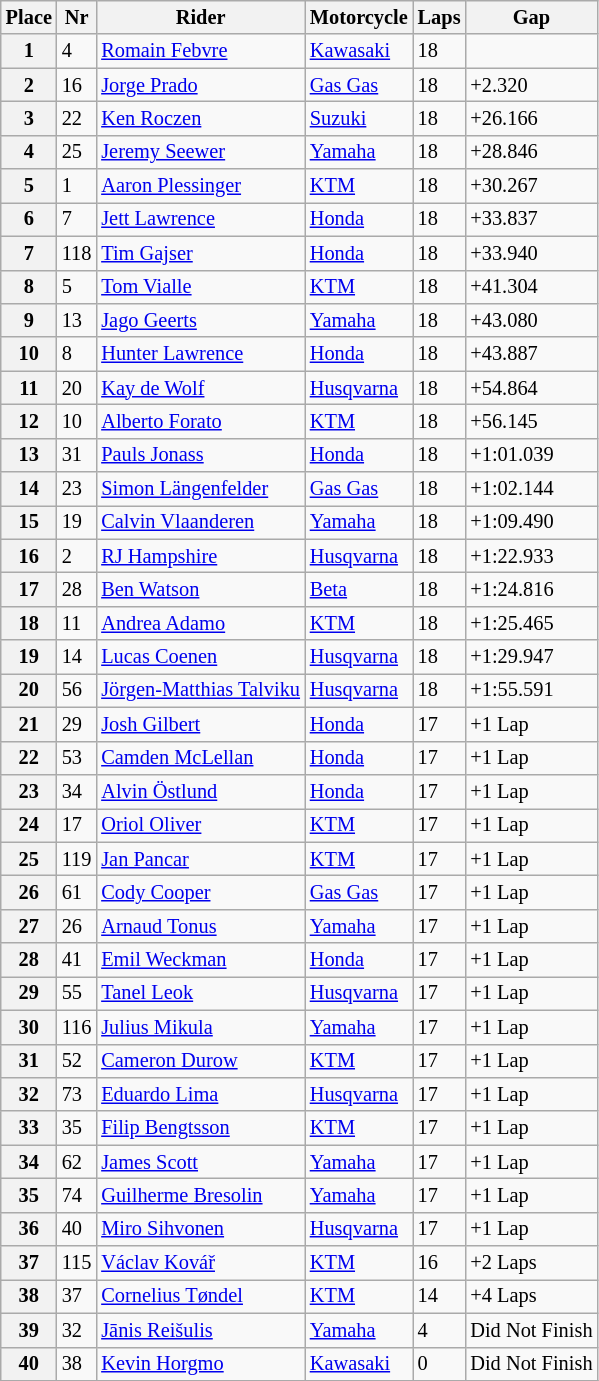<table class="wikitable" style="font-size: 85%">
<tr>
<th>Place</th>
<th>Nr</th>
<th>Rider</th>
<th>Motorcycle</th>
<th>Laps</th>
<th>Gap</th>
</tr>
<tr>
<th>1</th>
<td>4</td>
<td> <a href='#'>Romain Febvre</a></td>
<td><a href='#'>Kawasaki</a></td>
<td>18</td>
<td></td>
</tr>
<tr>
<th>2</th>
<td>16</td>
<td> <a href='#'>Jorge Prado</a></td>
<td><a href='#'>Gas Gas</a></td>
<td>18</td>
<td>+2.320</td>
</tr>
<tr>
<th>3</th>
<td>22</td>
<td> <a href='#'>Ken Roczen</a></td>
<td><a href='#'>Suzuki</a></td>
<td>18</td>
<td>+26.166</td>
</tr>
<tr>
<th>4</th>
<td>25</td>
<td> <a href='#'>Jeremy Seewer</a></td>
<td><a href='#'>Yamaha</a></td>
<td>18</td>
<td>+28.846</td>
</tr>
<tr>
<th>5</th>
<td>1</td>
<td> <a href='#'>Aaron Plessinger</a></td>
<td><a href='#'>KTM</a></td>
<td>18</td>
<td>+30.267</td>
</tr>
<tr>
<th>6</th>
<td>7</td>
<td> <a href='#'>Jett Lawrence</a></td>
<td><a href='#'>Honda</a></td>
<td>18</td>
<td>+33.837</td>
</tr>
<tr>
<th>7</th>
<td>118</td>
<td> <a href='#'>Tim Gajser</a></td>
<td><a href='#'>Honda</a></td>
<td>18</td>
<td>+33.940</td>
</tr>
<tr>
<th>8</th>
<td>5</td>
<td> <a href='#'>Tom Vialle</a></td>
<td><a href='#'>KTM</a></td>
<td>18</td>
<td>+41.304</td>
</tr>
<tr>
<th>9</th>
<td>13</td>
<td> <a href='#'>Jago Geerts</a></td>
<td><a href='#'>Yamaha</a></td>
<td>18</td>
<td>+43.080</td>
</tr>
<tr>
<th>10</th>
<td>8</td>
<td> <a href='#'>Hunter Lawrence</a></td>
<td><a href='#'>Honda</a></td>
<td>18</td>
<td>+43.887</td>
</tr>
<tr>
<th>11</th>
<td>20</td>
<td> <a href='#'>Kay de Wolf</a></td>
<td><a href='#'>Husqvarna</a></td>
<td>18</td>
<td>+54.864</td>
</tr>
<tr>
<th>12</th>
<td>10</td>
<td> <a href='#'>Alberto Forato</a></td>
<td><a href='#'>KTM</a></td>
<td>18</td>
<td>+56.145</td>
</tr>
<tr>
<th>13</th>
<td>31</td>
<td> <a href='#'>Pauls Jonass</a></td>
<td><a href='#'>Honda</a></td>
<td>18</td>
<td>+1:01.039</td>
</tr>
<tr>
<th>14</th>
<td>23</td>
<td> <a href='#'>Simon Längenfelder</a></td>
<td><a href='#'>Gas Gas</a></td>
<td>18</td>
<td>+1:02.144</td>
</tr>
<tr>
<th>15</th>
<td>19</td>
<td> <a href='#'>Calvin Vlaanderen</a></td>
<td><a href='#'>Yamaha</a></td>
<td>18</td>
<td>+1:09.490</td>
</tr>
<tr>
<th>16</th>
<td>2</td>
<td> <a href='#'>RJ Hampshire</a></td>
<td><a href='#'>Husqvarna</a></td>
<td>18</td>
<td>+1:22.933</td>
</tr>
<tr>
<th>17</th>
<td>28</td>
<td> <a href='#'>Ben Watson</a></td>
<td><a href='#'>Beta</a></td>
<td>18</td>
<td>+1:24.816</td>
</tr>
<tr>
<th>18</th>
<td>11</td>
<td> <a href='#'>Andrea Adamo</a></td>
<td><a href='#'>KTM</a></td>
<td>18</td>
<td>+1:25.465</td>
</tr>
<tr>
<th>19</th>
<td>14</td>
<td> <a href='#'>Lucas Coenen</a></td>
<td><a href='#'>Husqvarna</a></td>
<td>18</td>
<td>+1:29.947</td>
</tr>
<tr>
<th>20</th>
<td>56</td>
<td> <a href='#'>Jörgen-Matthias Talviku</a></td>
<td><a href='#'>Husqvarna</a></td>
<td>18</td>
<td>+1:55.591</td>
</tr>
<tr>
<th>21</th>
<td>29</td>
<td> <a href='#'>Josh Gilbert</a></td>
<td><a href='#'>Honda</a></td>
<td>17</td>
<td>+1 Lap</td>
</tr>
<tr>
<th>22</th>
<td>53</td>
<td> <a href='#'>Camden McLellan</a></td>
<td><a href='#'>Honda</a></td>
<td>17</td>
<td>+1 Lap</td>
</tr>
<tr>
<th>23</th>
<td>34</td>
<td> <a href='#'>Alvin Östlund</a></td>
<td><a href='#'>Honda</a></td>
<td>17</td>
<td>+1 Lap</td>
</tr>
<tr>
<th>24</th>
<td>17</td>
<td> <a href='#'>Oriol Oliver</a></td>
<td><a href='#'>KTM</a></td>
<td>17</td>
<td>+1 Lap</td>
</tr>
<tr>
<th>25</th>
<td>119</td>
<td> <a href='#'>Jan Pancar</a></td>
<td><a href='#'>KTM</a></td>
<td>17</td>
<td>+1 Lap</td>
</tr>
<tr>
<th>26</th>
<td>61</td>
<td> <a href='#'>Cody Cooper</a></td>
<td><a href='#'>Gas Gas</a></td>
<td>17</td>
<td>+1 Lap</td>
</tr>
<tr>
<th>27</th>
<td>26</td>
<td> <a href='#'>Arnaud Tonus</a></td>
<td><a href='#'>Yamaha</a></td>
<td>17</td>
<td>+1 Lap</td>
</tr>
<tr>
<th>28</th>
<td>41</td>
<td> <a href='#'>Emil Weckman</a></td>
<td><a href='#'>Honda</a></td>
<td>17</td>
<td>+1 Lap</td>
</tr>
<tr>
<th>29</th>
<td>55</td>
<td> <a href='#'>Tanel Leok</a></td>
<td><a href='#'>Husqvarna</a></td>
<td>17</td>
<td>+1 Lap</td>
</tr>
<tr>
<th>30</th>
<td>116</td>
<td> <a href='#'>Julius Mikula</a></td>
<td><a href='#'>Yamaha</a></td>
<td>17</td>
<td>+1 Lap</td>
</tr>
<tr>
<th>31</th>
<td>52</td>
<td> <a href='#'>Cameron Durow</a></td>
<td><a href='#'>KTM</a></td>
<td>17</td>
<td>+1 Lap</td>
</tr>
<tr>
<th>32</th>
<td>73</td>
<td> <a href='#'>Eduardo Lima</a></td>
<td><a href='#'>Husqvarna</a></td>
<td>17</td>
<td>+1 Lap</td>
</tr>
<tr>
<th>33</th>
<td>35</td>
<td> <a href='#'>Filip Bengtsson</a></td>
<td><a href='#'>KTM</a></td>
<td>17</td>
<td>+1 Lap</td>
</tr>
<tr>
<th>34</th>
<td>62</td>
<td> <a href='#'>James Scott</a></td>
<td><a href='#'>Yamaha</a></td>
<td>17</td>
<td>+1 Lap</td>
</tr>
<tr>
<th>35</th>
<td>74</td>
<td> <a href='#'>Guilherme Bresolin</a></td>
<td><a href='#'>Yamaha</a></td>
<td>17</td>
<td>+1 Lap</td>
</tr>
<tr>
<th>36</th>
<td>40</td>
<td> <a href='#'>Miro Sihvonen</a></td>
<td><a href='#'>Husqvarna</a></td>
<td>17</td>
<td>+1 Lap</td>
</tr>
<tr>
<th>37</th>
<td>115</td>
<td> <a href='#'>Václav Kovář</a></td>
<td><a href='#'>KTM</a></td>
<td>16</td>
<td>+2 Laps</td>
</tr>
<tr>
<th>38</th>
<td>37</td>
<td> <a href='#'>Cornelius Tøndel</a></td>
<td><a href='#'>KTM</a></td>
<td>14</td>
<td>+4 Laps</td>
</tr>
<tr>
<th>39</th>
<td>32</td>
<td> <a href='#'>Jānis Reišulis</a></td>
<td><a href='#'>Yamaha</a></td>
<td>4</td>
<td>Did Not Finish</td>
</tr>
<tr>
<th>40</th>
<td>38</td>
<td> <a href='#'>Kevin Horgmo</a></td>
<td><a href='#'>Kawasaki</a></td>
<td>0</td>
<td>Did Not Finish</td>
</tr>
<tr>
</tr>
</table>
